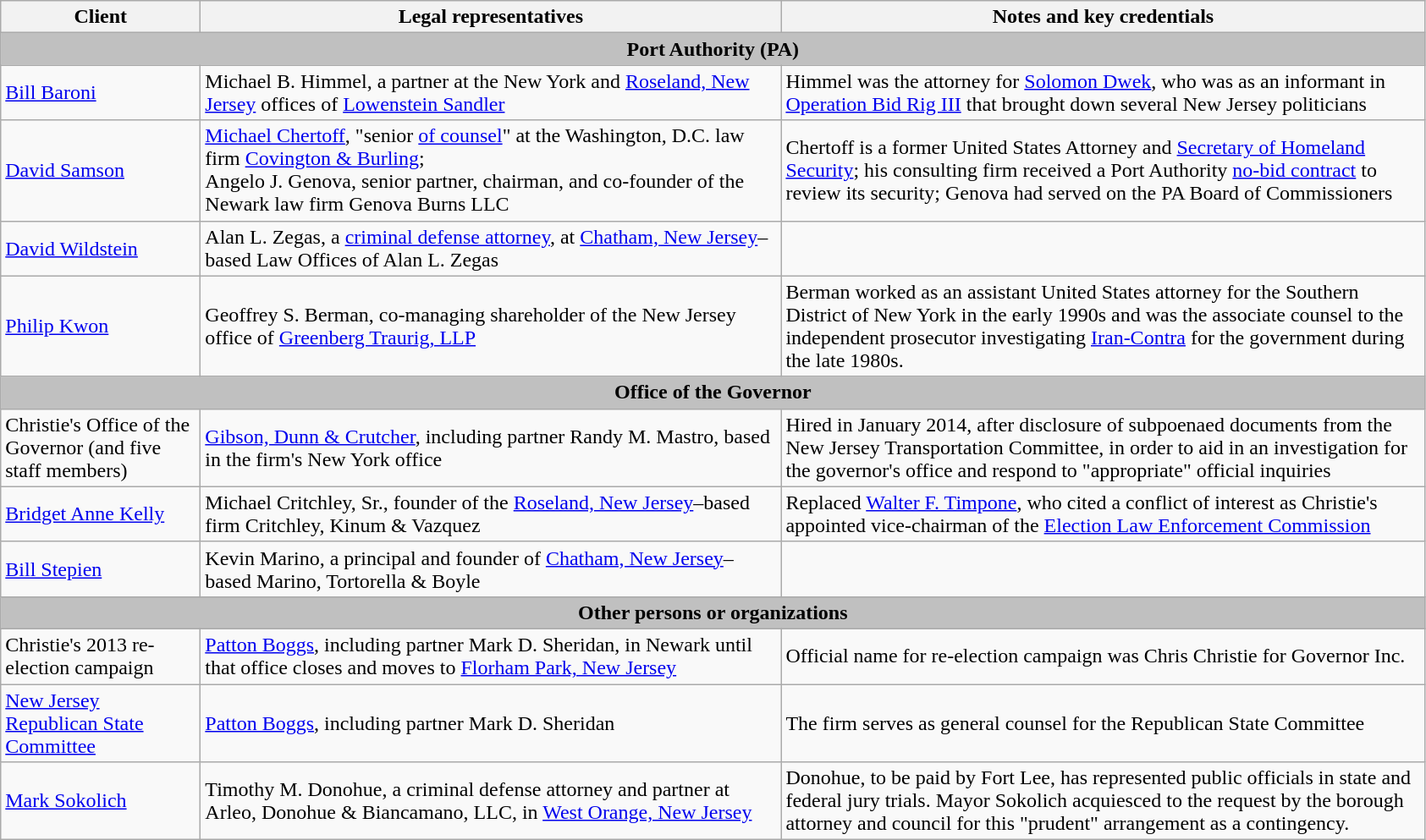<table class="wikitable">
<tr>
<th width=150>Client</th>
<th width=450>Legal representatives</th>
<th width=500>Notes and key credentials</th>
</tr>
<tr>
<td colspan="3"  style="background:silver; text-align:center;"><strong>Port Authority (PA)</strong></td>
</tr>
<tr>
<td><a href='#'>Bill Baroni</a></td>
<td>Michael B. Himmel, a partner at the New York and <a href='#'>Roseland, New Jersey</a> offices of <a href='#'>Lowenstein Sandler</a></td>
<td>Himmel was the attorney for <a href='#'>Solomon Dwek</a>, who was as an informant in <a href='#'>Operation Bid Rig III</a> that brought down several New Jersey politicians</td>
</tr>
<tr>
<td><a href='#'>David Samson</a></td>
<td><a href='#'>Michael Chertoff</a>, "senior <a href='#'>of counsel</a>" at the Washington, D.C. law firm <a href='#'>Covington & Burling</a>;<br>Angelo J. Genova, senior partner, chairman, and co-founder of the Newark law firm Genova Burns LLC</td>
<td>Chertoff is a former United States Attorney and <a href='#'>Secretary of Homeland Security</a>; his consulting firm received a Port Authority  <a href='#'>no-bid contract</a> to review its security; Genova had served on the PA Board of Commissioners</td>
</tr>
<tr>
<td><a href='#'>David Wildstein</a></td>
<td>Alan L. Zegas, a <a href='#'>criminal defense attorney</a>, at <a href='#'>Chatham, New Jersey</a>–based Law Offices of Alan L. Zegas</td>
<td></td>
</tr>
<tr>
<td><a href='#'>Philip Kwon</a></td>
<td>Geoffrey S. Berman, co-managing shareholder of the New Jersey office of <a href='#'>Greenberg Traurig, LLP</a></td>
<td>Berman worked as an assistant United States attorney for the Southern District of New York in the early 1990s and was the associate counsel to the independent prosecutor investigating <a href='#'>Iran-Contra</a> for the government during the late 1980s.</td>
</tr>
<tr>
<td colspan="3"  style="background:silver; text-align:center;"><strong>Office of the Governor</strong></td>
</tr>
<tr>
<td>Christie's Office of the Governor (and five staff members)</td>
<td><a href='#'>Gibson, Dunn & Crutcher</a>, including partner Randy M. Mastro, based in the firm's New York office</td>
<td>Hired in January 2014, after disclosure of subpoenaed documents from the New Jersey Transportation Committee, in order to aid in an investigation for the governor's office and respond to "appropriate" official inquiries</td>
</tr>
<tr>
<td><a href='#'>Bridget Anne Kelly</a></td>
<td>Michael Critchley, Sr., founder of the <a href='#'>Roseland, New Jersey</a>–based firm Critchley, Kinum & Vazquez</td>
<td>Replaced <a href='#'>Walter F. Timpone</a>, who cited a conflict of interest as Christie's appointed vice-chairman of the <a href='#'>Election Law Enforcement Commission</a></td>
</tr>
<tr>
<td><a href='#'>Bill Stepien</a></td>
<td>Kevin Marino, a principal and founder of <a href='#'>Chatham, New Jersey</a>–based Marino, Tortorella & Boyle</td>
<td></td>
</tr>
<tr>
<td colspan="3"  style="background:silver; text-align:center;"><strong>Other persons or organizations</strong></td>
</tr>
<tr>
<td>Christie's 2013 re-election campaign</td>
<td><a href='#'>Patton Boggs</a>, including partner Mark D. Sheridan, in Newark until that office closes and moves to <a href='#'>Florham Park, New Jersey</a></td>
<td>Official name for re-election campaign was Chris Christie for Governor Inc.</td>
</tr>
<tr>
<td><a href='#'>New Jersey Republican State Committee</a></td>
<td><a href='#'>Patton Boggs</a>, including partner Mark D. Sheridan</td>
<td>The firm serves as general counsel for the Republican State Committee</td>
</tr>
<tr>
<td><a href='#'>Mark Sokolich</a></td>
<td>Timothy M. Donohue, a criminal defense attorney and partner at Arleo, Donohue & Biancamano, LLC, in <a href='#'>West Orange, New Jersey</a></td>
<td>Donohue, to be paid by Fort Lee, has represented public officials in state and federal jury trials. Mayor Sokolich acquiesced to the request by the borough attorney and council for this "prudent" arrangement as a contingency.</td>
</tr>
</table>
